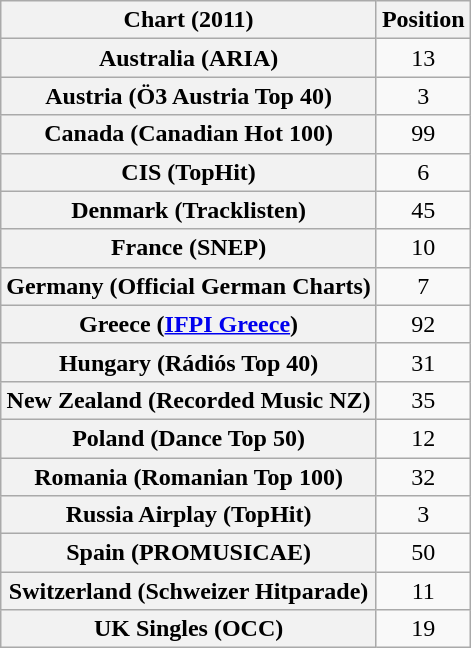<table class="wikitable sortable plainrowheaders" style="text-align:center;">
<tr>
<th scope="col">Chart (2011)</th>
<th scope="col">Position</th>
</tr>
<tr>
<th scope="row">Australia (ARIA)</th>
<td>13</td>
</tr>
<tr>
<th scope="row">Austria (Ö3 Austria Top 40)</th>
<td>3</td>
</tr>
<tr>
<th scope="row">Canada (Canadian Hot 100)</th>
<td>99</td>
</tr>
<tr>
<th scope="row">CIS (TopHit)</th>
<td>6</td>
</tr>
<tr>
<th scope="row">Denmark (Tracklisten)</th>
<td>45</td>
</tr>
<tr>
<th scope="row">France (SNEP)</th>
<td>10</td>
</tr>
<tr>
<th scope="row">Germany (Official German Charts)</th>
<td>7</td>
</tr>
<tr>
<th scope="row">Greece (<a href='#'>IFPI Greece</a>)</th>
<td>92</td>
</tr>
<tr>
<th scope="row">Hungary (Rádiós Top 40)</th>
<td>31</td>
</tr>
<tr>
<th scope="row">New Zealand (Recorded Music NZ)</th>
<td>35</td>
</tr>
<tr>
<th scope="row">Poland (Dance Top 50)</th>
<td>12</td>
</tr>
<tr>
<th scope="row">Romania (Romanian Top 100)</th>
<td>32</td>
</tr>
<tr>
<th scope="row">Russia Airplay (TopHit)</th>
<td>3</td>
</tr>
<tr>
<th scope="row">Spain (PROMUSICAE)</th>
<td>50</td>
</tr>
<tr>
<th scope="row">Switzerland (Schweizer Hitparade)</th>
<td>11</td>
</tr>
<tr>
<th scope="row">UK Singles (OCC)</th>
<td>19</td>
</tr>
</table>
